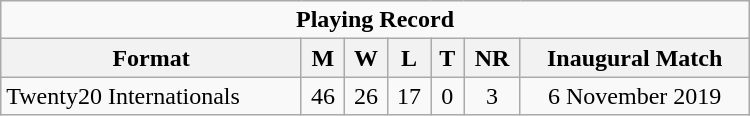<table class="wikitable" style="text-align: center; width: 500px;">
<tr>
<td colspan=7 align="center"><strong>Playing Record</strong></td>
</tr>
<tr>
<th>Format</th>
<th>M</th>
<th>W</th>
<th>L</th>
<th>T</th>
<th>NR</th>
<th>Inaugural Match</th>
</tr>
<tr>
<td align="left">Twenty20 Internationals</td>
<td>46</td>
<td>26</td>
<td>17</td>
<td>0</td>
<td>3</td>
<td>6 November 2019</td>
</tr>
</table>
